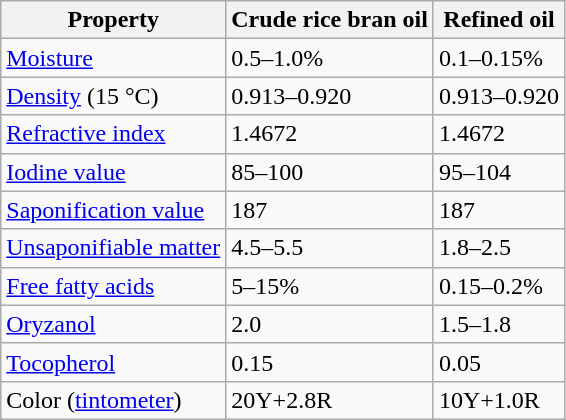<table class="wikitable">
<tr>
<th>Property</th>
<th>Crude rice bran oil</th>
<th>Refined oil</th>
</tr>
<tr>
<td><a href='#'>Moisture</a></td>
<td>0.5–1.0%</td>
<td>0.1–0.15%</td>
</tr>
<tr>
<td><a href='#'>Density</a> (15 °C)</td>
<td>0.913–0.920</td>
<td>0.913–0.920</td>
</tr>
<tr>
<td><a href='#'>Refractive index</a></td>
<td>1.4672</td>
<td>1.4672</td>
</tr>
<tr>
<td><a href='#'>Iodine value</a></td>
<td>85–100</td>
<td>95–104</td>
</tr>
<tr>
<td><a href='#'>Saponification value</a></td>
<td>187</td>
<td>187</td>
</tr>
<tr>
<td><a href='#'>Unsaponifiable matter</a></td>
<td>4.5–5.5</td>
<td>1.8–2.5</td>
</tr>
<tr>
<td><a href='#'>Free fatty acids</a></td>
<td>5–15%</td>
<td>0.15–0.2%</td>
</tr>
<tr>
<td><a href='#'>Oryzanol</a></td>
<td>2.0</td>
<td>1.5–1.8</td>
</tr>
<tr>
<td><a href='#'>Tocopherol</a></td>
<td>0.15</td>
<td>0.05</td>
</tr>
<tr>
<td>Color (<a href='#'>tintometer</a>)</td>
<td>20Y+2.8R</td>
<td>10Y+1.0R</td>
</tr>
</table>
